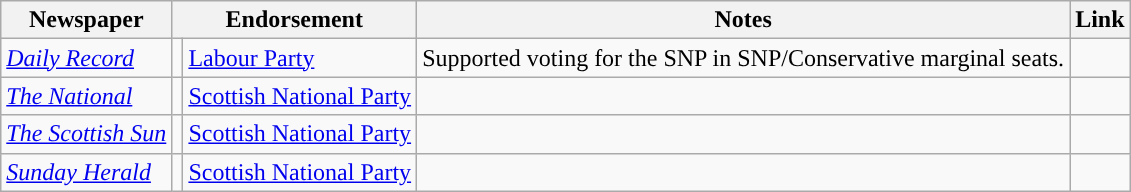<table class="wikitable">
<tr>
<th>Newspaper</th>
<th colspan=2>Endorsement</th>
<th>Notes</th>
<th>Link</th>
</tr>
<tr>
<td><em><a href='#'>Daily Record</a></em></td>
<td style="background-color: "></td>
<td><a href='#'>Labour Party</a></td>
<td>Supported voting for the SNP in SNP/Conservative marginal seats.</td>
<td></td>
</tr>
<tr>
<td><em><a href='#'>The National</a></em></td>
<td style="background-color: "></td>
<td><a href='#'>Scottish National Party</a></td>
<td></td>
<td></td>
</tr>
<tr>
<td><em><a href='#'>The Scottish Sun</a></em></td>
<td style="background-color: "></td>
<td><a href='#'>Scottish National Party</a></td>
<td></td>
<td></td>
</tr>
<tr>
<td><em><a href='#'>Sunday Herald</a></em></td>
<td style="background-color: "></td>
<td><a href='#'>Scottish National Party</a></td>
<td></td>
<td></td>
</tr>
</table>
